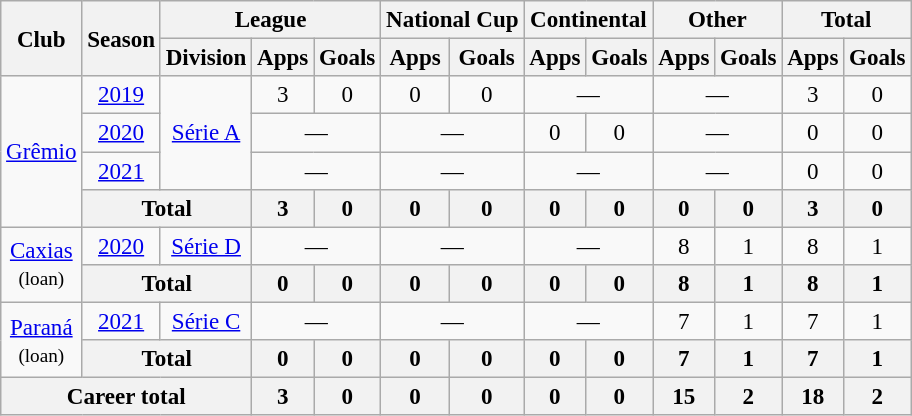<table class="wikitable" style="text-align: center; font-size:96%">
<tr>
<th rowspan=2>Club</th>
<th rowspan=2>Season</th>
<th colspan=3>League</th>
<th colspan=2>National Cup</th>
<th colspan=2>Continental</th>
<th colspan=2>Other</th>
<th colspan=2>Total</th>
</tr>
<tr>
<th>Division</th>
<th>Apps</th>
<th>Goals</th>
<th>Apps</th>
<th>Goals</th>
<th>Apps</th>
<th>Goals</th>
<th>Apps</th>
<th>Goals</th>
<th>Apps</th>
<th>Goals</th>
</tr>
<tr>
<td rowspan=4><a href='#'>Grêmio</a></td>
<td><a href='#'>2019</a></td>
<td rowspan=3><a href='#'>Série A</a></td>
<td>3</td>
<td>0</td>
<td>0</td>
<td>0</td>
<td colspan=2>—</td>
<td colspan=2>—</td>
<td>3</td>
<td>0</td>
</tr>
<tr>
<td><a href='#'>2020</a></td>
<td colspan=2>—</td>
<td colspan=2>—</td>
<td>0</td>
<td>0</td>
<td colspan=2>—</td>
<td>0</td>
<td>0</td>
</tr>
<tr>
<td><a href='#'>2021</a></td>
<td colspan=2>—</td>
<td colspan=2>—</td>
<td colspan=2>—</td>
<td colspan=2>—</td>
<td>0</td>
<td>0</td>
</tr>
<tr>
<th colspan=2>Total</th>
<th>3</th>
<th>0</th>
<th>0</th>
<th>0</th>
<th>0</th>
<th>0</th>
<th>0</th>
<th>0</th>
<th>3</th>
<th>0</th>
</tr>
<tr>
<td rowspan=2><a href='#'>Caxias</a><br><small>(loan)</small></td>
<td><a href='#'>2020</a></td>
<td><a href='#'>Série D</a></td>
<td colspan="2">—</td>
<td colspan="2">—</td>
<td colspan="2">—</td>
<td>8</td>
<td>1</td>
<td>8</td>
<td>1</td>
</tr>
<tr>
<th colspan=2>Total</th>
<th>0</th>
<th>0</th>
<th>0</th>
<th>0</th>
<th>0</th>
<th>0</th>
<th>8</th>
<th>1</th>
<th>8</th>
<th>1</th>
</tr>
<tr>
<td rowspan=2><a href='#'>Paraná</a><br><small>(loan)</small></td>
<td><a href='#'>2021</a></td>
<td><a href='#'>Série C</a></td>
<td colspan="2">—</td>
<td colspan="2">—</td>
<td colspan="2">—</td>
<td>7</td>
<td>1</td>
<td>7</td>
<td>1</td>
</tr>
<tr>
<th colspan=2>Total</th>
<th>0</th>
<th>0</th>
<th>0</th>
<th>0</th>
<th>0</th>
<th>0</th>
<th>7</th>
<th>1</th>
<th>7</th>
<th>1</th>
</tr>
<tr>
<th colspan=3><strong>Career total</strong></th>
<th>3</th>
<th>0</th>
<th>0</th>
<th>0</th>
<th>0</th>
<th>0</th>
<th>15</th>
<th>2</th>
<th>18</th>
<th>2</th>
</tr>
</table>
